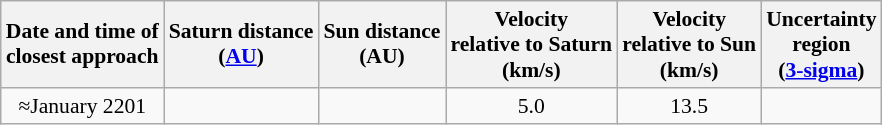<table class="wikitable" style="text-align: center; font-size: 0.9em;">
<tr>
<th>Date and time of<br>closest approach</th>
<th>Saturn distance<br>(<a href='#'>AU</a>)</th>
<th>Sun distance<br>(AU)</th>
<th>Velocity<br>relative to Saturn<br>(km/s)</th>
<th>Velocity<br>relative to Sun<br>(km/s)</th>
<th>Uncertainty<br>region<br>(<a href='#'>3-sigma</a>)</th>
</tr>
<tr>
<td>≈January 2201</td>
<td></td>
<td></td>
<td>5.0</td>
<td>13.5</td>
<td></td>
</tr>
</table>
